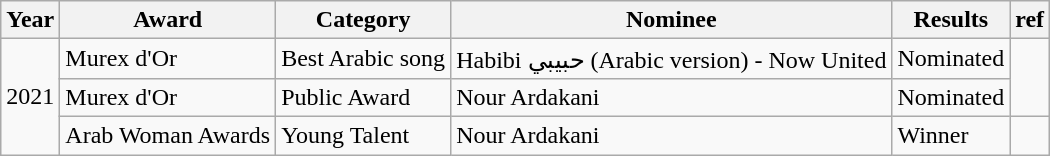<table class="wikitable sortable">
<tr>
<th>Year</th>
<th>Award</th>
<th>Category</th>
<th>Nominee</th>
<th>Results</th>
<th>ref</th>
</tr>
<tr>
<td rowspan="3">2021</td>
<td>Murex d'Or</td>
<td>Best Arabic song</td>
<td>Habibi حبيبي (Arabic version) - Now United</td>
<td>Nominated</td>
<td rowspan="2"></td>
</tr>
<tr>
<td>Murex d'Or</td>
<td>Public Award</td>
<td>Nour Ardakani</td>
<td>Nominated</td>
</tr>
<tr>
<td>Arab Woman Awards</td>
<td>Young Talent</td>
<td>Nour Ardakani</td>
<td>Winner</td>
<td></td>
</tr>
</table>
